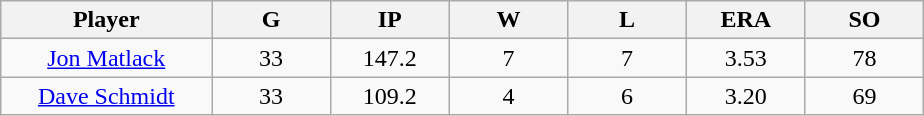<table class="wikitable sortable">
<tr>
<th bgcolor="#DDDDFF" width="16%">Player</th>
<th bgcolor="#DDDDFF" width="9%">G</th>
<th bgcolor="#DDDDFF" width="9%">IP</th>
<th bgcolor="#DDDDFF" width="9%">W</th>
<th bgcolor="#DDDDFF" width="9%">L</th>
<th bgcolor="#DDDDFF" width="9%">ERA</th>
<th bgcolor="#DDDDFF" width="9%">SO</th>
</tr>
<tr align="center">
<td><a href='#'>Jon Matlack</a></td>
<td>33</td>
<td>147.2</td>
<td>7</td>
<td>7</td>
<td>3.53</td>
<td>78</td>
</tr>
<tr align=center>
<td><a href='#'>Dave Schmidt</a></td>
<td>33</td>
<td>109.2</td>
<td>4</td>
<td>6</td>
<td>3.20</td>
<td>69</td>
</tr>
</table>
